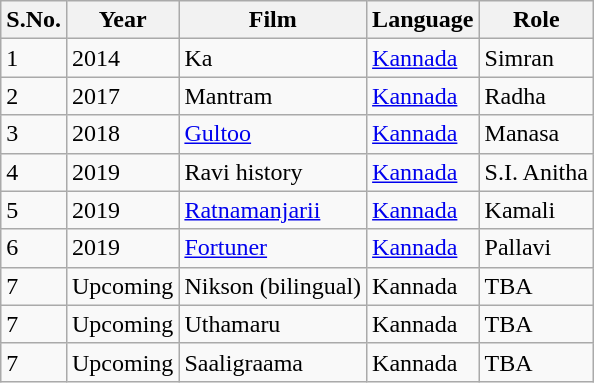<table class="wikitable">
<tr>
<th>S.No.</th>
<th>Year</th>
<th>Film</th>
<th>Language</th>
<th>Role</th>
</tr>
<tr>
<td>1</td>
<td>2014</td>
<td>Ka</td>
<td><a href='#'>Kannada</a></td>
<td>Simran</td>
</tr>
<tr>
<td>2</td>
<td>2017</td>
<td>Mantram</td>
<td><a href='#'>Kannada</a></td>
<td>Radha</td>
</tr>
<tr>
<td>3</td>
<td>2018</td>
<td><a href='#'>Gultoo</a></td>
<td><a href='#'>Kannada</a></td>
<td>Manasa</td>
</tr>
<tr>
<td>4</td>
<td>2019</td>
<td>Ravi history</td>
<td><a href='#'>Kannada</a></td>
<td>S.I. Anitha</td>
</tr>
<tr>
<td>5</td>
<td>2019</td>
<td><a href='#'>Ratnamanjarii</a></td>
<td><a href='#'>Kannada</a></td>
<td>Kamali</td>
</tr>
<tr>
<td>6</td>
<td>2019</td>
<td><a href='#'>Fortuner</a></td>
<td><a href='#'>Kannada</a></td>
<td>Pallavi</td>
</tr>
<tr>
<td>7</td>
<td>Upcoming</td>
<td>Nikson (bilingual) </td>
<td>Kannada</td>
<td>TBA</td>
</tr>
<tr>
<td>7</td>
<td>Upcoming</td>
<td>Uthamaru </td>
<td>Kannada</td>
<td>TBA</td>
</tr>
<tr>
<td>7</td>
<td>Upcoming</td>
<td>Saaligraama </td>
<td>Kannada</td>
<td>TBA</td>
</tr>
</table>
